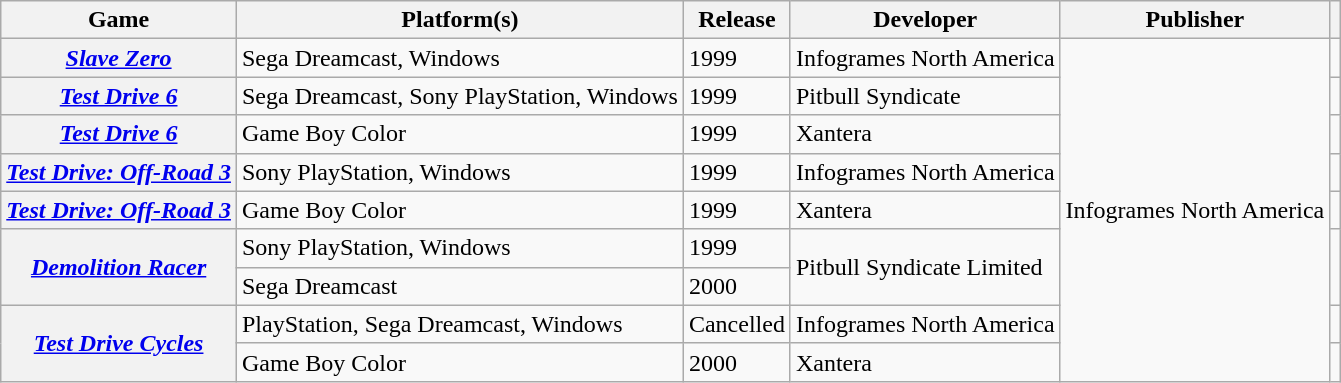<table class="wikitable sortable plainrowheaders">
<tr>
<th scope="col">Game</th>
<th>Platform(s)</th>
<th scope="col">Release</th>
<th scope="col">Developer</th>
<th scope="col">Publisher</th>
<th scope="col" class="unsortable"></th>
</tr>
<tr>
<th scope="row"><em><a href='#'>Slave Zero</a></em></th>
<td>Sega Dreamcast, Windows</td>
<td>1999</td>
<td>Infogrames North America</td>
<td rowspan="9">Infogrames North America</td>
<td></td>
</tr>
<tr>
<th scope="row"><em><a href='#'>Test Drive 6</a></em></th>
<td>Sega Dreamcast, Sony PlayStation, Windows</td>
<td>1999</td>
<td>Pitbull Syndicate</td>
<td></td>
</tr>
<tr>
<th scope="row"><em><a href='#'>Test Drive 6</a></em></th>
<td>Game Boy Color</td>
<td>1999</td>
<td>Xantera</td>
<td></td>
</tr>
<tr>
<th scope="row"><em><a href='#'>Test Drive: Off-Road 3</a></em></th>
<td>Sony PlayStation, Windows</td>
<td>1999</td>
<td>Infogrames North America</td>
<td></td>
</tr>
<tr>
<th scope="row"><em><a href='#'>Test Drive: Off-Road 3</a></em></th>
<td>Game Boy Color</td>
<td>1999</td>
<td>Xantera</td>
<td></td>
</tr>
<tr>
<th rowspan="2" scope="row"><em><a href='#'>Demolition Racer</a></em></th>
<td>Sony PlayStation, Windows</td>
<td>1999</td>
<td rowspan="2">Pitbull Syndicate Limited</td>
<td rowspan="2"></td>
</tr>
<tr>
<td>Sega Dreamcast</td>
<td>2000</td>
</tr>
<tr>
<th rowspan="2" scope="row"><em><a href='#'>Test Drive Cycles</a></em></th>
<td>PlayStation, Sega Dreamcast, Windows</td>
<td>Cancelled</td>
<td>Infogrames North America</td>
<td></td>
</tr>
<tr>
<td>Game Boy Color</td>
<td>2000</td>
<td>Xantera</td>
<td></td>
</tr>
</table>
